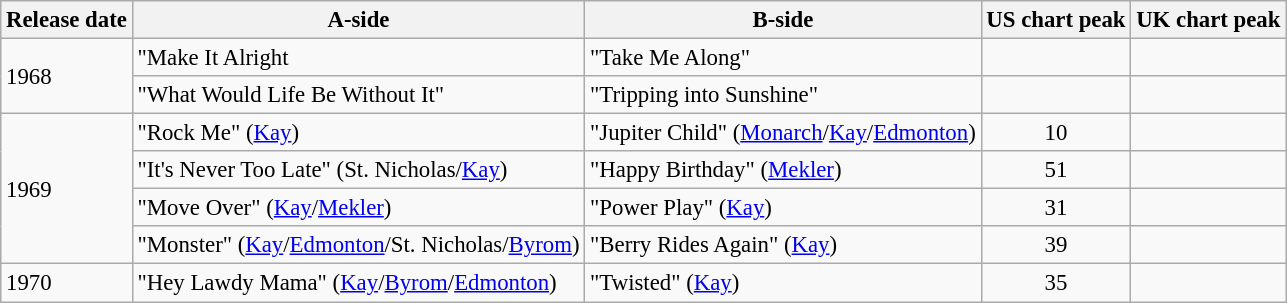<table class="wikitable" style="font-size:95%">
<tr>
<th>Release date</th>
<th>A-side</th>
<th>B-side</th>
<th>US chart peak</th>
<th>UK chart peak</th>
</tr>
<tr>
<td rowspan="2">1968</td>
<td>"Make It Alright</td>
<td>"Take Me Along"</td>
<td align="center"></td>
<td align="center"></td>
</tr>
<tr>
<td>"What Would Life Be Without It"</td>
<td>"Tripping into Sunshine"</td>
<td align="center"></td>
<td align="center"></td>
</tr>
<tr>
<td rowspan="4">1969</td>
<td>"Rock Me" (<a href='#'>Kay</a>)</td>
<td>"Jupiter Child" (<a href='#'>Monarch</a>/<a href='#'>Kay</a>/<a href='#'>Edmonton</a>)</td>
<td align="center">10</td>
<td align="center"></td>
</tr>
<tr>
<td>"It's Never Too Late" (St. Nicholas/<a href='#'>Kay</a>)</td>
<td>"Happy Birthday" (<a href='#'>Mekler</a>)</td>
<td align="center">51</td>
<td align="center"></td>
</tr>
<tr>
<td>"Move Over" (<a href='#'>Kay</a>/<a href='#'>Mekler</a>)</td>
<td>"Power Play" (<a href='#'>Kay</a>)</td>
<td align="center">31</td>
<td align="center"></td>
</tr>
<tr>
<td>"Monster" (<a href='#'>Kay</a>/<a href='#'>Edmonton</a>/St. Nicholas/<a href='#'>Byrom</a>)</td>
<td>"Berry Rides Again" (<a href='#'>Kay</a>)</td>
<td align="center">39</td>
<td align="center"></td>
</tr>
<tr>
<td>1970</td>
<td>"Hey Lawdy Mama" (<a href='#'>Kay</a>/<a href='#'>Byrom</a>/<a href='#'>Edmonton</a>)</td>
<td>"Twisted" (<a href='#'>Kay</a>)</td>
<td align="center">35</td>
<td align="center"></td>
</tr>
</table>
